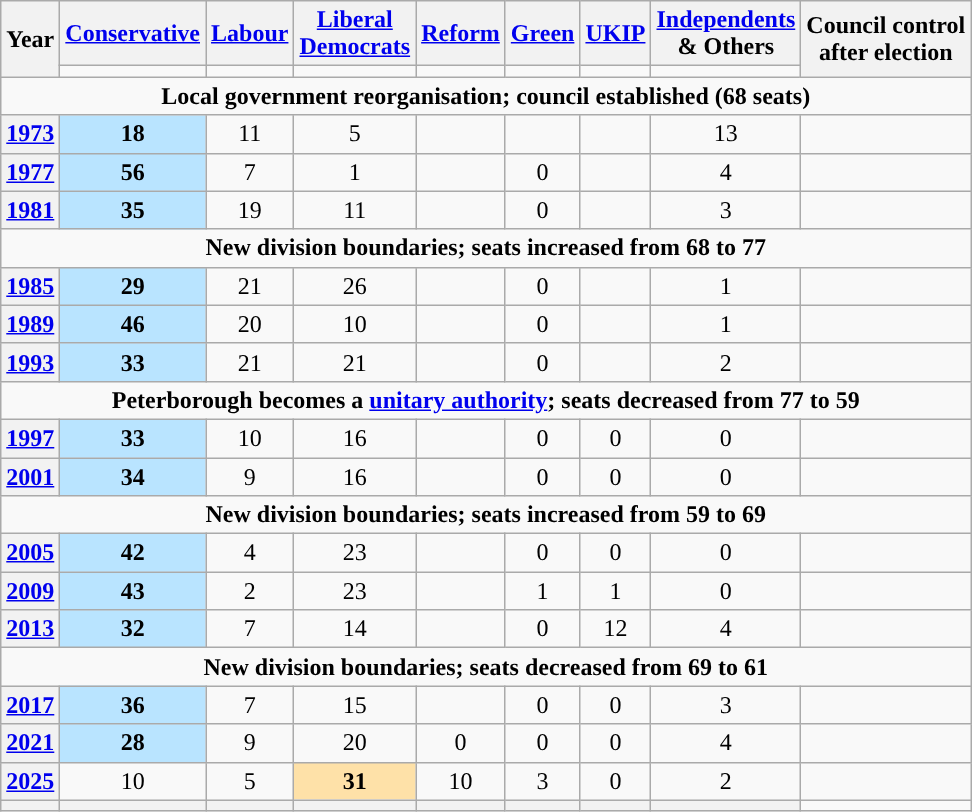<table class="wikitable plainrowheaders" style="text-align:center">
<tr>
<th scope="col" rowspan="2">Year</th>
<th scope="col"><a href='#'>Conservative</a></th>
<th scope="col"><a href='#'>Labour</a></th>
<th scope="col" style="width:1px"><a href='#'>Liberal Democrats</a></th>
<th scope="col"><a href='#'>Reform</a></th>
<th scope="col"><a href='#'>Green</a></th>
<th scope="col"><a href='#'>UKIP</a></th>
<th scope="col"><a href='#'>Independents</a><br>& Others</th>
<th scope="col" rowspan="2" colspan="2">Council control<br>after election</th>
</tr>
<tr>
<td style="background:"></td>
<td style="background:"></td>
<td style="background:"></td>
<td style="background:"></td>
<td style="background:"></td>
<td style="background:"></td>
<td style="background:"></td>
</tr>
<tr>
<td colspan="10"><strong>Local government reorganisation; council established (68 seats)</strong></td>
</tr>
<tr>
<th scope="row"><a href='#'>1973</a></th>
<td style="background:#B9E4FF;"><strong>18</strong></td>
<td>11</td>
<td>5</td>
<td></td>
<td></td>
<td></td>
<td>13</td>
<td></td>
</tr>
<tr>
<th scope="row"><a href='#'>1977</a></th>
<td style="background:#B9E4FF;"><strong>56</strong></td>
<td>7</td>
<td>1</td>
<td></td>
<td>0</td>
<td></td>
<td>4</td>
<td></td>
</tr>
<tr>
<th scope="row"><a href='#'>1981</a></th>
<td style="background:#B9E4FF;"><strong>35</strong></td>
<td>19</td>
<td>11</td>
<td></td>
<td>0</td>
<td></td>
<td>3</td>
<td></td>
</tr>
<tr>
<td colspan="10"><strong>New division boundaries; seats increased from 68 to 77</strong></td>
</tr>
<tr>
<th scope="row"><a href='#'>1985</a></th>
<td style="background:#B9E4FF;"><strong>29</strong></td>
<td>21</td>
<td>26</td>
<td></td>
<td>0</td>
<td></td>
<td>1</td>
<td></td>
</tr>
<tr>
<th scope="row"><a href='#'>1989</a></th>
<td style="background:#B9E4FF;"><strong>46</strong></td>
<td>20</td>
<td>10</td>
<td></td>
<td>0</td>
<td></td>
<td>1</td>
<td></td>
</tr>
<tr>
<th scope="row"><a href='#'>1993</a></th>
<td style="background:#B9E4FF;"><strong>33</strong></td>
<td>21</td>
<td>21</td>
<td></td>
<td>0</td>
<td></td>
<td>2</td>
<td></td>
</tr>
<tr>
<td colspan="10"><strong>Peterborough becomes a <a href='#'>unitary authority</a>; seats decreased from 77 to 59</strong></td>
</tr>
<tr>
<th scope="row"><a href='#'>1997</a></th>
<td style="background:#B9E4FF;"><strong>33</strong></td>
<td>10</td>
<td>16</td>
<td></td>
<td>0</td>
<td>0</td>
<td>0</td>
<td></td>
</tr>
<tr>
<th scope="row"><a href='#'>2001</a></th>
<td style="background:#B9E4FF;"><strong>34</strong></td>
<td>9</td>
<td>16</td>
<td></td>
<td>0</td>
<td>0</td>
<td>0</td>
<td></td>
</tr>
<tr>
<td colspan="10"><strong>New division boundaries; seats increased from 59 to 69</strong></td>
</tr>
<tr>
<th scope="row"><a href='#'>2005</a></th>
<td style="background:#B9E4FF;"><strong>42</strong></td>
<td>4</td>
<td>23</td>
<td></td>
<td>0</td>
<td>0</td>
<td>0</td>
<td></td>
</tr>
<tr>
<th scope="row"><a href='#'>2009</a></th>
<td style="background:#B9E4FF;"><strong>43</strong></td>
<td>2</td>
<td>23</td>
<td></td>
<td>1</td>
<td>1</td>
<td>0</td>
<td></td>
</tr>
<tr>
<th scope="row"><a href='#'>2013</a></th>
<td style="background:#B9E4FF;"><strong>32</strong></td>
<td>7</td>
<td>14</td>
<td></td>
<td>0</td>
<td>12</td>
<td>4</td>
<td></td>
</tr>
<tr>
<td colspan="10"><strong>New division boundaries; seats decreased from 69 to 61</strong></td>
</tr>
<tr>
<th scope="row"><a href='#'>2017</a></th>
<td style="background:#B9E4FF;"><strong>36</strong></td>
<td>7</td>
<td>15</td>
<td></td>
<td>0</td>
<td>0</td>
<td>3</td>
<td></td>
</tr>
<tr>
<th scope="row"><a href='#'>2021</a></th>
<td style="background:#B9E4FF;"><strong>28</strong></td>
<td>9</td>
<td>20</td>
<td>0</td>
<td>0</td>
<td>0</td>
<td>4</td>
<td></td>
</tr>
<tr>
<th scope="row"><a href='#'>2025</a></th>
<td>10</td>
<td>5</td>
<td style="background:#FEE1A8"><strong>31</strong></td>
<td>10</td>
<td>3</td>
<td>0</td>
<td>2</td>
<td></td>
</tr>
<tr>
<th></th>
<th style="background-color: "></th>
<th style="background-color: "></th>
<th style="background-color: "></th>
<th style="background-color: "></th>
<th style="background-color: "></th>
<th style="background-color: "></th>
<th style="background-color: "></th>
</tr>
</table>
